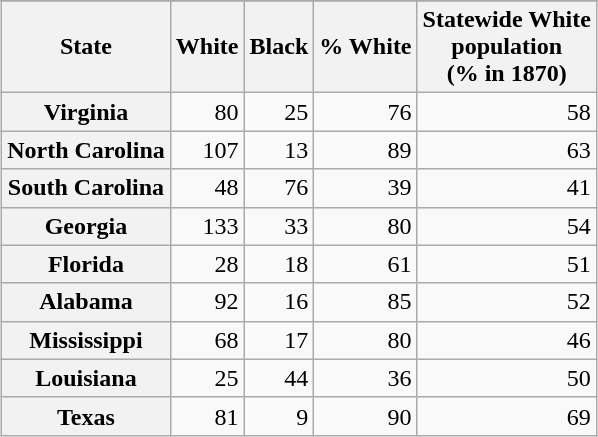<table class="wikitable sortable plainrowheaders" style="margin:1em auto 1em auto">
<tr>
</tr>
<tr>
<th>State</th>
<th>White</th>
<th>Black</th>
<th>% White</th>
<th>Statewide White<br>population<br>(% in 1870)</th>
</tr>
<tr>
<th scope="row">Virginia</th>
<td style="text-align:right;">80</td>
<td style="text-align:right;">25</td>
<td style="text-align:right;">76</td>
<td style="text-align:right;">58</td>
</tr>
<tr>
<th scope="row">North Carolina</th>
<td style="text-align:right;">107</td>
<td style="text-align:right;">13</td>
<td style="text-align:right;">89</td>
<td style="text-align:right;">63</td>
</tr>
<tr>
<th scope="row">South Carolina</th>
<td style="text-align:right;">48</td>
<td style="text-align:right;">76</td>
<td style="text-align:right;">39</td>
<td style="text-align:right;">41</td>
</tr>
<tr>
<th scope="row">Georgia</th>
<td style="text-align:right;">133</td>
<td style="text-align:right;">33</td>
<td style="text-align:right;">80</td>
<td style="text-align:right;">54</td>
</tr>
<tr>
<th scope="row">Florida</th>
<td style="text-align:right;">28</td>
<td style="text-align:right;">18</td>
<td style="text-align:right;">61</td>
<td style="text-align:right;">51</td>
</tr>
<tr>
<th scope="row">Alabama</th>
<td style="text-align:right;">92</td>
<td style="text-align:right;">16</td>
<td style="text-align:right;">85</td>
<td style="text-align:right;">52</td>
</tr>
<tr>
<th scope="row">Mississippi</th>
<td style="text-align:right;">68</td>
<td style="text-align:right;">17</td>
<td style="text-align:right;">80</td>
<td style="text-align:right;">46</td>
</tr>
<tr>
<th scope="row">Louisiana</th>
<td style="text-align:right;">25</td>
<td style="text-align:right;">44</td>
<td style="text-align:right;">36</td>
<td style="text-align:right;">50</td>
</tr>
<tr>
<th scope="row">Texas</th>
<td style="text-align:right;">81</td>
<td style="text-align:right;">9</td>
<td style="text-align:right;">90</td>
<td style="text-align:right;">69</td>
</tr>
</table>
